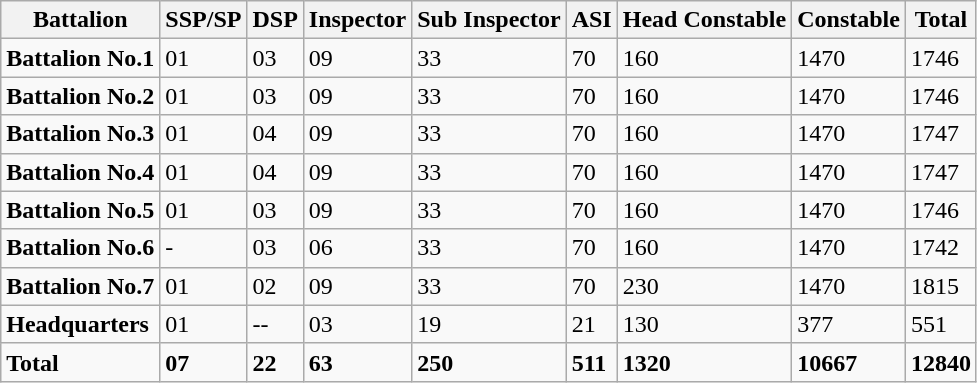<table class="wikitable">
<tr>
<th>Battalion</th>
<th>SSP/SP</th>
<th>DSP</th>
<th>Inspector</th>
<th>Sub Inspector</th>
<th>ASI</th>
<th>Head Constable</th>
<th>Constable</th>
<th>Total</th>
</tr>
<tr>
<td><strong>Battalion No.1</strong></td>
<td>01</td>
<td>03</td>
<td>09</td>
<td>33</td>
<td>70</td>
<td>160</td>
<td>1470</td>
<td>1746</td>
</tr>
<tr>
<td><strong>Battalion No.2</strong></td>
<td>01</td>
<td>03</td>
<td>09</td>
<td>33</td>
<td>70</td>
<td>160</td>
<td>1470</td>
<td>1746</td>
</tr>
<tr>
<td><strong>Battalion No.3</strong></td>
<td>01</td>
<td>04</td>
<td>09</td>
<td>33</td>
<td>70</td>
<td>160</td>
<td>1470</td>
<td>1747</td>
</tr>
<tr>
<td><strong>Battalion No.4</strong></td>
<td>01</td>
<td>04</td>
<td>09</td>
<td>33</td>
<td>70</td>
<td>160</td>
<td>1470</td>
<td>1747</td>
</tr>
<tr>
<td><strong>Battalion No.5</strong></td>
<td>01</td>
<td>03</td>
<td>09</td>
<td>33</td>
<td>70</td>
<td>160</td>
<td>1470</td>
<td>1746</td>
</tr>
<tr>
<td><strong>Battalion No.6</strong></td>
<td>-</td>
<td>03</td>
<td>06</td>
<td>33</td>
<td>70</td>
<td>160</td>
<td>1470</td>
<td>1742</td>
</tr>
<tr>
<td><strong>Battalion No.7</strong></td>
<td>01</td>
<td>02</td>
<td>09</td>
<td>33</td>
<td>70</td>
<td>230</td>
<td>1470</td>
<td>1815</td>
</tr>
<tr>
<td><strong>Headquarters</strong></td>
<td>01</td>
<td>--</td>
<td>03</td>
<td>19</td>
<td>21</td>
<td>130</td>
<td>377</td>
<td>551</td>
</tr>
<tr>
<td><strong>Total</strong></td>
<td><strong>07</strong></td>
<td><strong>22</strong></td>
<td><strong>63</strong></td>
<td><strong>250</strong></td>
<td><strong>511</strong></td>
<td><strong>1320</strong></td>
<td><strong>10667</strong></td>
<td><strong>12840</strong></td>
</tr>
</table>
